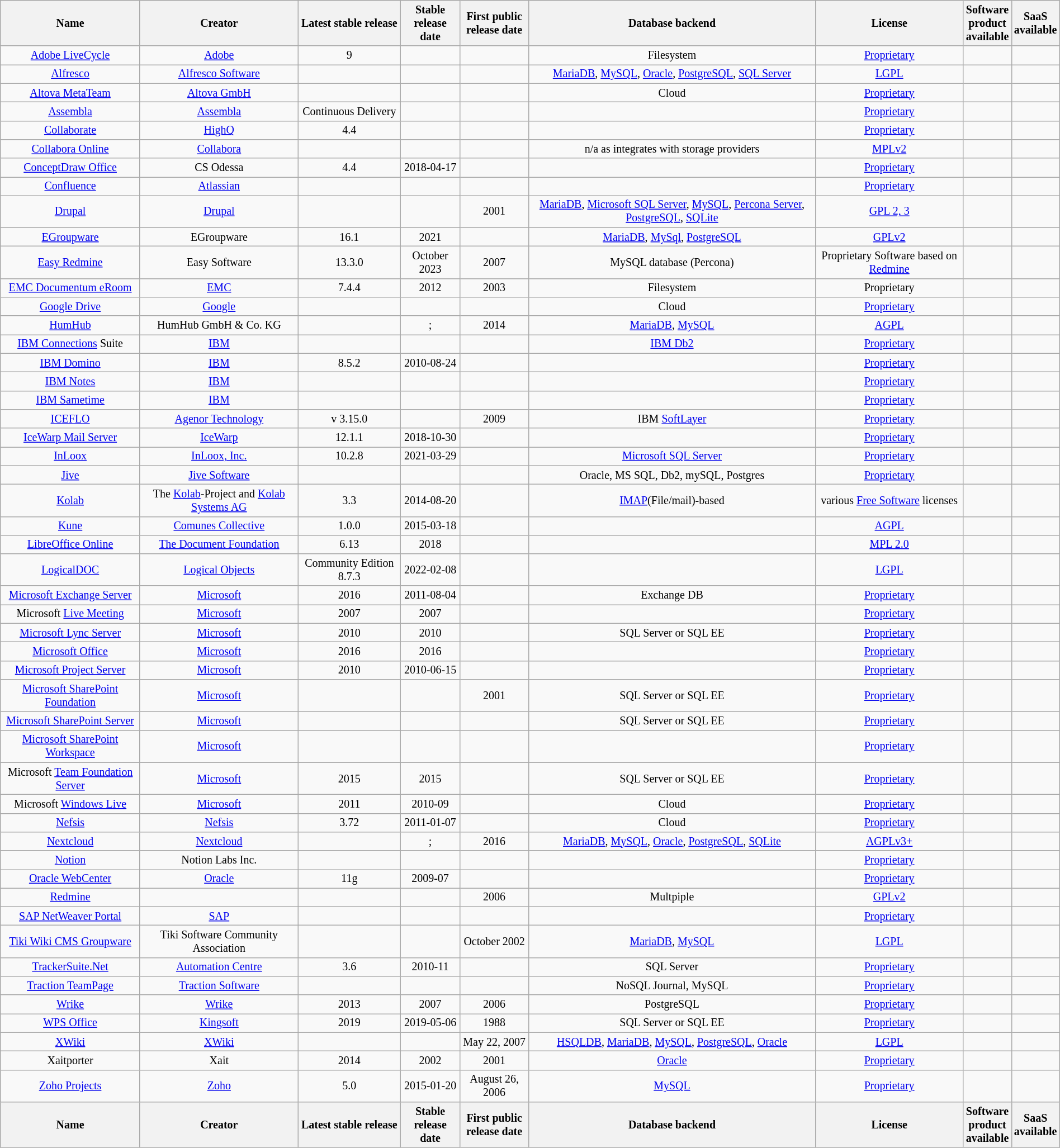<table class="wikitable sortable sticky-header" style="width: 100%; text-align: center; font-size: smaller;">
<tr>
<th>Name</th>
<th>Creator</th>
<th>Latest stable release</th>
<th>Stable<br>release date</th>
<th>First public<br>release date</th>
<th>Database backend</th>
<th>License</th>
<th>Software<br>product<br>available</th>
<th>SaaS<br>available</th>
</tr>
<tr>
<td><a href='#'>Adobe LiveCycle</a></td>
<td><a href='#'>Adobe</a></td>
<td>9</td>
<td></td>
<td></td>
<td>Filesystem</td>
<td><a href='#'>Proprietary</a></td>
<td></td>
<td></td>
</tr>
<tr>
<td><a href='#'>Alfresco</a></td>
<td><a href='#'>Alfresco Software</a></td>
<td></td>
<td></td>
<td></td>
<td><a href='#'>MariaDB</a>, <a href='#'>MySQL</a>, <a href='#'>Oracle</a>, <a href='#'>PostgreSQL</a>, <a href='#'>SQL Server</a></td>
<td><a href='#'>LGPL</a></td>
<td></td>
<td></td>
</tr>
<tr>
<td><a href='#'>Altova MetaTeam</a></td>
<td><a href='#'>Altova GmbH</a></td>
<td></td>
<td></td>
<td></td>
<td>Cloud</td>
<td><a href='#'>Proprietary</a></td>
<td></td>
<td></td>
</tr>
<tr>
<td><a href='#'>Assembla</a></td>
<td><a href='#'>Assembla</a></td>
<td>Continuous Delivery</td>
<td></td>
<td></td>
<td></td>
<td><a href='#'>Proprietary</a></td>
<td></td>
<td></td>
</tr>
<tr>
<td><a href='#'>Collaborate</a></td>
<td><a href='#'>HighQ</a></td>
<td>4.4</td>
<td></td>
<td></td>
<td></td>
<td><a href='#'>Proprietary</a></td>
<td></td>
<td></td>
</tr>
<tr>
<td><a href='#'>Collabora Online</a></td>
<td><a href='#'>Collabora</a></td>
<td></td>
<td></td>
<td></td>
<td>n/a as integrates with storage providers</td>
<td><a href='#'>MPLv2</a></td>
<td></td>
<td></td>
</tr>
<tr>
<td><a href='#'>ConceptDraw Office</a></td>
<td>CS Odessa</td>
<td>4.4</td>
<td>2018-04-17</td>
<td></td>
<td></td>
<td><a href='#'>Proprietary</a></td>
<td></td>
<td></td>
</tr>
<tr>
<td><a href='#'>Confluence</a></td>
<td><a href='#'>Atlassian</a></td>
<td></td>
<td></td>
<td></td>
<td></td>
<td><a href='#'>Proprietary</a></td>
<td></td>
<td></td>
</tr>
<tr>
<td><a href='#'>Drupal</a></td>
<td><a href='#'>Drupal</a></td>
<td></td>
<td></td>
<td>2001</td>
<td><a href='#'>MariaDB</a>, <a href='#'>Microsoft SQL Server</a>, <a href='#'>MySQL</a>, <a href='#'>Percona Server</a>, <a href='#'>PostgreSQL</a>, <a href='#'>SQLite</a></td>
<td><a href='#'>GPL 2, 3</a></td>
<td></td>
<td></td>
</tr>
<tr>
<td><a href='#'>EGroupware</a></td>
<td>EGroupware</td>
<td>16.1</td>
<td>2021</td>
<td></td>
<td><a href='#'>MariaDB</a>, <a href='#'>MySql</a>, <a href='#'>PostgreSQL</a></td>
<td><a href='#'>GPLv2</a></td>
<td></td>
<td></td>
</tr>
<tr>
<td><a href='#'>Easy Redmine</a></td>
<td>Easy Software</td>
<td>13.3.0</td>
<td>October 2023</td>
<td>2007</td>
<td>MySQL database (Percona)</td>
<td>Proprietary Software based on <a href='#'>Redmine</a></td>
<td></td>
<td></td>
</tr>
<tr>
<td><a href='#'>EMC Documentum eRoom</a></td>
<td><a href='#'>EMC</a></td>
<td>7.4.4</td>
<td>2012</td>
<td>2003</td>
<td>Filesystem</td>
<td>Proprietary</td>
<td></td>
<td></td>
</tr>
<tr>
<td><a href='#'>Google Drive</a></td>
<td><a href='#'>Google</a></td>
<td></td>
<td></td>
<td></td>
<td>Cloud</td>
<td><a href='#'>Proprietary</a></td>
<td></td>
<td></td>
</tr>
<tr>
<td><a href='#'>HumHub</a></td>
<td>HumHub GmbH & Co. KG</td>
<td></td>
<td>; </td>
<td>2014</td>
<td><a href='#'>MariaDB</a>, <a href='#'>MySQL</a></td>
<td><a href='#'>AGPL</a></td>
<td></td>
<td></td>
</tr>
<tr>
<td><a href='#'>IBM Connections</a> Suite</td>
<td><a href='#'>IBM</a></td>
<td></td>
<td></td>
<td></td>
<td><a href='#'>IBM Db2</a></td>
<td><a href='#'>Proprietary</a></td>
<td></td>
<td></td>
</tr>
<tr>
<td><a href='#'>IBM Domino</a></td>
<td><a href='#'>IBM</a></td>
<td>8.5.2</td>
<td>2010-08-24</td>
<td></td>
<td></td>
<td><a href='#'>Proprietary</a></td>
<td></td>
<td></td>
</tr>
<tr>
<td><a href='#'>IBM Notes</a></td>
<td><a href='#'>IBM</a></td>
<td></td>
<td></td>
<td></td>
<td></td>
<td><a href='#'>Proprietary</a></td>
<td></td>
<td></td>
</tr>
<tr>
<td><a href='#'>IBM Sametime</a></td>
<td><a href='#'>IBM</a></td>
<td></td>
<td></td>
<td></td>
<td></td>
<td><a href='#'>Proprietary</a></td>
<td></td>
<td></td>
</tr>
<tr>
<td><a href='#'>ICEFLO</a></td>
<td><a href='#'>Agenor Technology</a></td>
<td>v 3.15.0</td>
<td></td>
<td>2009</td>
<td>IBM <a href='#'>SoftLayer</a></td>
<td><a href='#'>Proprietary</a></td>
<td></td>
<td></td>
</tr>
<tr>
<td><a href='#'>IceWarp Mail Server</a></td>
<td><a href='#'>IceWarp</a></td>
<td>12.1.1</td>
<td>2018-10-30</td>
<td></td>
<td></td>
<td><a href='#'>Proprietary</a></td>
<td></td>
<td></td>
</tr>
<tr>
<td><a href='#'>InLoox</a></td>
<td><a href='#'>InLoox, Inc.</a></td>
<td>10.2.8</td>
<td>2021-03-29</td>
<td></td>
<td><a href='#'>Microsoft SQL Server</a></td>
<td><a href='#'>Proprietary</a></td>
<td></td>
<td></td>
</tr>
<tr>
<td><a href='#'>Jive</a></td>
<td><a href='#'>Jive Software</a></td>
<td></td>
<td></td>
<td></td>
<td>Oracle, MS SQL, Db2, mySQL, Postgres</td>
<td><a href='#'>Proprietary</a></td>
<td></td>
<td></td>
</tr>
<tr>
<td><a href='#'>Kolab</a></td>
<td>The <a href='#'>Kolab</a>-Project and <a href='#'>Kolab Systems AG</a></td>
<td>3.3</td>
<td>2014-08-20</td>
<td></td>
<td><a href='#'>IMAP</a>(File/mail)-based</td>
<td>various <a href='#'>Free Software</a> licenses</td>
<td></td>
<td></td>
</tr>
<tr>
<td><a href='#'>Kune</a></td>
<td><a href='#'>Comunes Collective</a></td>
<td>1.0.0</td>
<td>2015-03-18</td>
<td></td>
<td></td>
<td><a href='#'>AGPL</a></td>
<td></td>
<td></td>
</tr>
<tr>
<td><a href='#'>LibreOffice Online</a></td>
<td><a href='#'>The Document Foundation</a></td>
<td>6.13</td>
<td>2018</td>
<td></td>
<td></td>
<td><a href='#'>MPL 2.0</a></td>
<td></td>
<td></td>
</tr>
<tr>
<td><a href='#'>LogicalDOC</a></td>
<td><a href='#'>Logical Objects</a></td>
<td>Community Edition 8.7.3</td>
<td>2022-02-08</td>
<td></td>
<td></td>
<td><a href='#'>LGPL</a></td>
<td></td>
<td></td>
</tr>
<tr>
<td><a href='#'>Microsoft Exchange Server</a></td>
<td><a href='#'>Microsoft</a></td>
<td>2016</td>
<td>2011-08-04</td>
<td></td>
<td>Exchange DB</td>
<td><a href='#'>Proprietary</a></td>
<td></td>
<td></td>
</tr>
<tr>
<td>Microsoft <a href='#'>Live Meeting</a></td>
<td><a href='#'>Microsoft</a></td>
<td>2007</td>
<td>2007</td>
<td></td>
<td></td>
<td><a href='#'>Proprietary</a></td>
<td></td>
<td></td>
</tr>
<tr>
<td><a href='#'>Microsoft Lync Server</a></td>
<td><a href='#'>Microsoft</a></td>
<td>2010</td>
<td>2010</td>
<td></td>
<td>SQL Server or SQL EE</td>
<td><a href='#'>Proprietary</a></td>
<td></td>
<td></td>
</tr>
<tr>
<td><a href='#'>Microsoft Office</a></td>
<td><a href='#'>Microsoft</a></td>
<td>2016</td>
<td>2016</td>
<td></td>
<td></td>
<td><a href='#'>Proprietary</a></td>
<td></td>
<td></td>
</tr>
<tr>
<td><a href='#'>Microsoft Project Server</a></td>
<td><a href='#'>Microsoft</a></td>
<td>2010</td>
<td>2010-06-15</td>
<td></td>
<td></td>
<td><a href='#'>Proprietary</a></td>
<td></td>
<td></td>
</tr>
<tr>
<td><a href='#'>Microsoft SharePoint Foundation</a></td>
<td><a href='#'>Microsoft</a></td>
<td></td>
<td></td>
<td>2001</td>
<td>SQL Server or SQL EE</td>
<td><a href='#'>Proprietary</a></td>
<td></td>
<td></td>
</tr>
<tr>
<td><a href='#'>Microsoft SharePoint Server</a></td>
<td><a href='#'>Microsoft</a></td>
<td></td>
<td></td>
<td></td>
<td>SQL Server or SQL EE</td>
<td><a href='#'>Proprietary</a></td>
<td></td>
<td></td>
</tr>
<tr>
<td><a href='#'>Microsoft SharePoint Workspace</a></td>
<td><a href='#'>Microsoft</a></td>
<td></td>
<td></td>
<td></td>
<td></td>
<td><a href='#'>Proprietary</a></td>
<td></td>
<td></td>
</tr>
<tr>
<td>Microsoft <a href='#'>Team Foundation Server</a></td>
<td><a href='#'>Microsoft</a></td>
<td>2015</td>
<td>2015</td>
<td></td>
<td>SQL Server or SQL EE</td>
<td><a href='#'>Proprietary</a></td>
<td></td>
<td></td>
</tr>
<tr>
<td>Microsoft <a href='#'>Windows Live</a></td>
<td><a href='#'>Microsoft</a></td>
<td>2011</td>
<td>2010-09</td>
<td></td>
<td>Cloud</td>
<td><a href='#'>Proprietary</a></td>
<td></td>
<td></td>
</tr>
<tr>
<td><a href='#'>Nefsis</a></td>
<td><a href='#'>Nefsis</a></td>
<td>3.72</td>
<td>2011-01-07</td>
<td></td>
<td>Cloud</td>
<td><a href='#'>Proprietary</a></td>
<td></td>
<td></td>
</tr>
<tr>
<td><a href='#'>Nextcloud</a></td>
<td><a href='#'>Nextcloud</a></td>
<td></td>
<td>; </td>
<td>2016</td>
<td><a href='#'>MariaDB</a>, <a href='#'>MySQL</a>, <a href='#'>Oracle</a>, <a href='#'>PostgreSQL</a>, <a href='#'>SQLite</a></td>
<td><a href='#'>AGPLv3+</a></td>
<td></td>
<td></td>
</tr>
<tr>
<td><a href='#'>Notion</a></td>
<td>Notion Labs Inc.</td>
<td></td>
<td></td>
<td></td>
<td></td>
<td><a href='#'>Proprietary</a></td>
<td></td>
<td></td>
</tr>
<tr>
<td><a href='#'>Oracle WebCenter</a></td>
<td><a href='#'>Oracle</a></td>
<td>11g</td>
<td>2009-07</td>
<td></td>
<td></td>
<td><a href='#'>Proprietary</a></td>
<td></td>
<td></td>
</tr>
<tr>
<td><a href='#'>Redmine</a></td>
<td></td>
<td></td>
<td></td>
<td>2006</td>
<td>Multpiple</td>
<td><a href='#'>GPLv2</a></td>
<td></td>
<td></td>
</tr>
<tr>
<td><a href='#'>SAP NetWeaver Portal</a></td>
<td><a href='#'>SAP</a></td>
<td></td>
<td></td>
<td></td>
<td></td>
<td><a href='#'>Proprietary</a></td>
<td></td>
<td></td>
</tr>
<tr>
<td><a href='#'>Tiki Wiki CMS Groupware</a></td>
<td>Tiki Software Community Association</td>
<td></td>
<td></td>
<td>October 2002</td>
<td><a href='#'>MariaDB</a>, <a href='#'>MySQL</a></td>
<td><a href='#'>LGPL</a></td>
<td></td>
<td></td>
</tr>
<tr>
<td><a href='#'>TrackerSuite.Net</a></td>
<td><a href='#'>Automation Centre</a></td>
<td>3.6</td>
<td>2010-11</td>
<td></td>
<td>SQL Server</td>
<td><a href='#'>Proprietary</a></td>
<td></td>
<td></td>
</tr>
<tr>
<td><a href='#'>Traction TeamPage</a></td>
<td><a href='#'>Traction Software</a></td>
<td></td>
<td></td>
<td></td>
<td>NoSQL Journal, MySQL</td>
<td><a href='#'>Proprietary</a></td>
<td></td>
<td></td>
</tr>
<tr>
<td><a href='#'>Wrike</a></td>
<td><a href='#'>Wrike</a></td>
<td>2013</td>
<td>2007</td>
<td>2006</td>
<td>PostgreSQL</td>
<td><a href='#'>Proprietary</a></td>
<td></td>
<td></td>
</tr>
<tr>
<td><a href='#'>WPS Office</a></td>
<td><a href='#'>Kingsoft</a></td>
<td>2019</td>
<td>2019-05-06</td>
<td>1988</td>
<td>SQL Server or SQL EE</td>
<td><a href='#'>Proprietary</a></td>
<td></td>
<td></td>
</tr>
<tr>
<td><a href='#'>XWiki</a></td>
<td><a href='#'>XWiki</a></td>
<td></td>
<td></td>
<td>May 22, 2007</td>
<td><a href='#'>HSQLDB</a>, <a href='#'>MariaDB</a>, <a href='#'>MySQL</a>, <a href='#'>PostgreSQL</a>, <a href='#'>Oracle</a></td>
<td><a href='#'>LGPL</a></td>
<td></td>
<td></td>
</tr>
<tr>
<td>Xaitporter</td>
<td>Xait</td>
<td>2014</td>
<td>2002</td>
<td>2001</td>
<td><a href='#'>Oracle</a></td>
<td><a href='#'>Proprietary</a></td>
<td></td>
<td></td>
</tr>
<tr>
<td><a href='#'>Zoho Projects</a></td>
<td><a href='#'>Zoho</a></td>
<td>5.0</td>
<td>2015-01-20</td>
<td>August 26, 2006</td>
<td><a href='#'>MySQL</a></td>
<td><a href='#'>Proprietary</a></td>
<td></td>
<td></td>
</tr>
<tr>
<th>Name</th>
<th>Creator</th>
<th>Latest stable release</th>
<th>Stable<br>release date</th>
<th>First public<br>release date</th>
<th>Database backend</th>
<th>License</th>
<th>Software<br>product<br>available</th>
<th>SaaS<br>available</th>
</tr>
</table>
